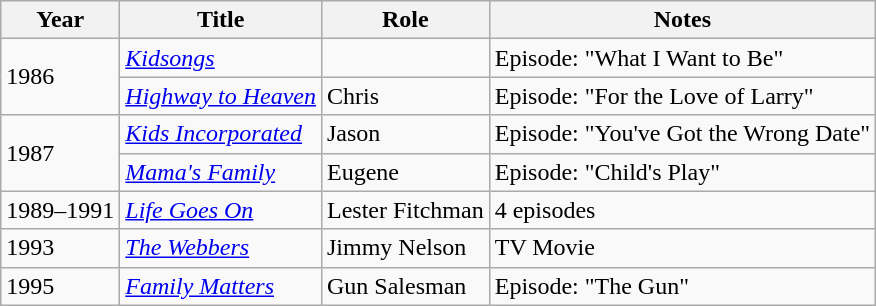<table class="wikitable">
<tr>
<th>Year</th>
<th>Title</th>
<th>Role</th>
<th>Notes</th>
</tr>
<tr>
<td rowspan="2">1986</td>
<td><em><a href='#'>Kidsongs</a></em></td>
<td></td>
<td>Episode: "What I Want to Be"</td>
</tr>
<tr>
<td><em><a href='#'>Highway to Heaven</a></em></td>
<td>Chris</td>
<td>Episode: "For the Love of Larry"</td>
</tr>
<tr>
<td rowspan="2">1987</td>
<td><em><a href='#'>Kids Incorporated</a></em></td>
<td>Jason</td>
<td>Episode: "You've Got the Wrong Date"</td>
</tr>
<tr>
<td><em><a href='#'>Mama's Family</a></em></td>
<td>Eugene</td>
<td>Episode: "Child's Play"</td>
</tr>
<tr>
<td>1989–1991</td>
<td><em><a href='#'>Life Goes On</a></em></td>
<td>Lester Fitchman</td>
<td>4 episodes</td>
</tr>
<tr>
<td>1993</td>
<td><em><a href='#'>The Webbers</a></em></td>
<td>Jimmy Nelson</td>
<td>TV Movie</td>
</tr>
<tr>
<td>1995</td>
<td><em><a href='#'>Family Matters</a></em></td>
<td>Gun Salesman</td>
<td>Episode: "The Gun"</td>
</tr>
</table>
